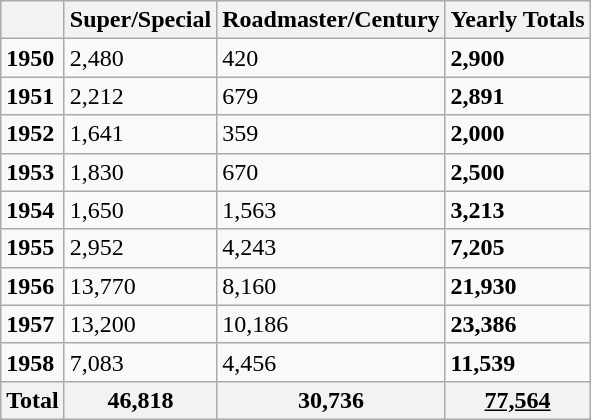<table class="wikitable">
<tr>
<th></th>
<th>Super/Special</th>
<th>Roadmaster/Century</th>
<th>Yearly Totals</th>
</tr>
<tr>
<td><strong>1950</strong></td>
<td>2,480</td>
<td>420</td>
<td><strong>2,900</strong></td>
</tr>
<tr>
<td><strong>1951</strong></td>
<td>2,212</td>
<td>679</td>
<td><strong>2,891</strong></td>
</tr>
<tr>
<td><strong>1952</strong></td>
<td>1,641</td>
<td>359</td>
<td><strong>2,000</strong></td>
</tr>
<tr>
<td><strong>1953</strong></td>
<td>1,830</td>
<td>670</td>
<td><strong>2,500</strong></td>
</tr>
<tr>
<td><strong>1954</strong></td>
<td>1,650</td>
<td>1,563</td>
<td><strong>3,213</strong></td>
</tr>
<tr>
<td><strong>1955</strong></td>
<td>2,952</td>
<td>4,243</td>
<td><strong>7,205</strong></td>
</tr>
<tr>
<td><strong>1956</strong></td>
<td>13,770</td>
<td>8,160</td>
<td><strong>21,930</strong></td>
</tr>
<tr>
<td><strong>1957</strong></td>
<td>13,200</td>
<td>10,186</td>
<td><strong>23,386</strong></td>
</tr>
<tr>
<td><strong>1958</strong></td>
<td>7,083</td>
<td>4,456</td>
<td><strong>11,539</strong></td>
</tr>
<tr>
<th><strong>Total</strong></th>
<th><strong>46,818</strong></th>
<th><strong>30,736</strong></th>
<th><strong><u>77,564</u></strong></th>
</tr>
</table>
